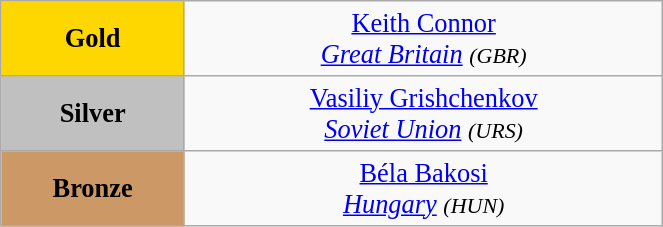<table class="wikitable" style=" text-align:center; font-size:110%;" width="35%">
<tr>
<td bgcolor="gold"><strong>Gold</strong></td>
<td> <a href='#'>Keith Connor</a><br><em><a href='#'>Great Britain</a> <small>(GBR)</small></em></td>
</tr>
<tr>
<td bgcolor="silver"><strong>Silver</strong></td>
<td> <a href='#'>Vasiliy Grishchenkov</a><br><em><a href='#'>Soviet Union</a> <small>(URS)</small></em></td>
</tr>
<tr>
<td bgcolor="CC9966"><strong>Bronze</strong></td>
<td> <a href='#'>Béla Bakosi</a><br><em><a href='#'>Hungary</a> <small>(HUN)</small></em></td>
</tr>
</table>
